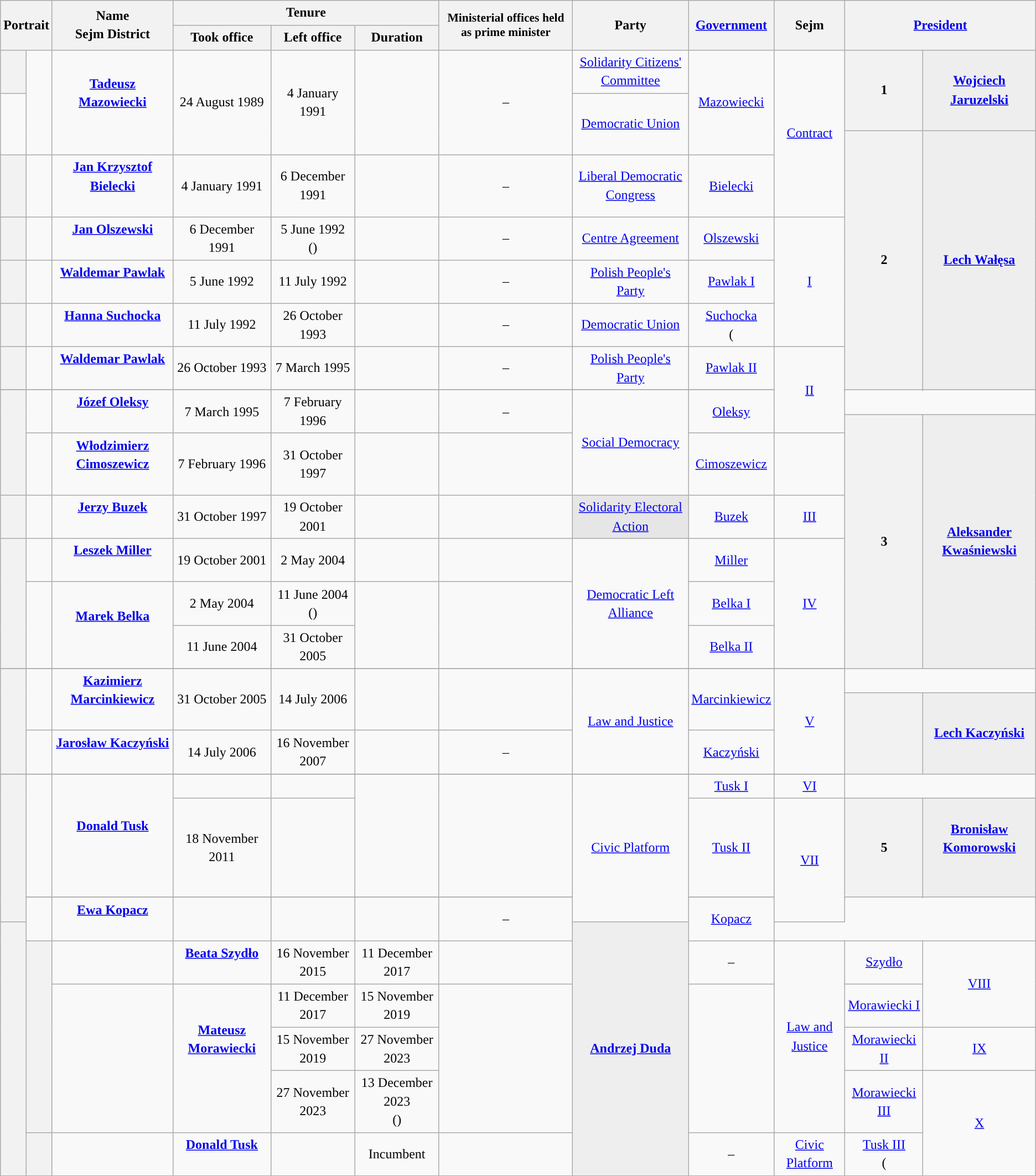<table class="wikitable" style="line-height:1.4em; text-align:center;">
<tr>
<th colspan="2" rowspan="2" scope="col">Portrait</th>
<th rowspan="2">Name<br>Sejm District<br></th>
<th colspan="3" scope="colgroup">Tenure</th>
<th rowspan="2" style="font-size:90%; line-height:normal" scope="col">Ministerial offices held as prime minister</th>
<th rowspan="2">Party</th>
<th rowspan="2"><a href='#'>Government</a></th>
<th rowspan="2">Sejm<br></th>
<th colspan="2" rowspan="2"><a href='#'>President</a><br></th>
</tr>
<tr>
<th>Took office</th>
<th>Left office</th>
<th>Duration</th>
</tr>
<tr>
<th style="background:"><br></th>
<td rowspan=3></td>
<td rowspan=3><strong><a href='#'>Tadeusz Mazowiecki</a></strong><br><br></td>
<td rowspan=3>24 August 1989</td>
<td rowspan=3>4 January 1991</td>
<td rowspan=3></td>
<td rowspan=3>–</td>
<td><a href='#'>Solidarity Citizens' Committee</a></td>
<td rowspan=3 ><a href='#'>Mazowiecki</a><br></td>
<td rowspan=4><a href='#'>Contract</a><br></td>
<th rowspan=2 style="background:">1</th>
<td rowspan=2 scope="row" style="text-align:center;" rowspan="2" bgcolor="#EEEEEE"><br><strong><a href='#'>Wojciech Jaruzelski</a></strong><br><br></td>
</tr>
<tr>
<td rowspan=2 style="background:"></td>
<td rowspan=2 ><a href='#'>Democratic Union</a></td>
</tr>
<tr style="height:4ex" >
<th rowspan=7 style="background:">2</th>
<td rowspan=7 scope="row" style="text-align:center;" rowspan="7" bgcolor="#EEEEEE"><br><strong><a href='#'>Lech Wałęsa</a></strong><br><br></td>
</tr>
<tr>
<th style="background:"></th>
<td></td>
<td><strong><a href='#'>Jan Krzysztof Bielecki</a></strong><br><br></td>
<td>4 January 1991</td>
<td>6 December 1991</td>
<td></td>
<td>–</td>
<td><a href='#'>Liberal Democratic Congress</a></td>
<td><a href='#'>Bielecki</a><br></td>
</tr>
<tr>
<th style="background:"></th>
<td></td>
<td><strong><a href='#'>Jan Olszewski</a></strong><br><br></td>
<td>6 December 1991</td>
<td>5 June 1992<br>()</td>
<td></td>
<td>–</td>
<td><a href='#'>Centre Agreement</a></td>
<td><a href='#'>Olszewski</a><br></td>
<td rowspan=3><a href='#'>I<br></a></td>
</tr>
<tr>
<th style="background:"></th>
<td></td>
<td><strong><a href='#'>Waldemar Pawlak</a></strong><br><br></td>
<td>5 June 1992</td>
<td>11 July 1992</td>
<td></td>
<td>–</td>
<td><a href='#'>Polish People's Party</a></td>
<td><a href='#'>Pawlak I</a></td>
</tr>
<tr>
<th style="background:"></th>
<td></td>
<td><strong><a href='#'>Hanna Suchocka</a></strong><br><br></td>
<td>11 July 1992</td>
<td>26 October 1993</td>
<td></td>
<td>–</td>
<td><a href='#'>Democratic Union</a></td>
<td><a href='#'>Suchocka</a><br>(</td>
</tr>
<tr>
<th style="background:"></th>
<td></td>
<td><strong><a href='#'>Waldemar Pawlak</a></strong><br><br></td>
<td>26 October 1993</td>
<td>7 March 1995</td>
<td></td>
<td>–</td>
<td><a href='#'>Polish People's Party</a></td>
<td><a href='#'>Pawlak II</a><br></td>
<td rowspan=4><a href='#'>II<br></a></td>
</tr>
<tr>
</tr>
<tr style="height:4ex" >
<th rowspan=3 style="background:"></th>
<td rowspan=2></td>
<td rowspan=2><strong><a href='#'>Józef Oleksy</a></strong><br><br></td>
<td rowspan=2>7 March 1995</td>
<td rowspan=2>7 February 1996</td>
<td rowspan=2></td>
<td rowspan=2>–</td>
<td rowspan=3 ><a href='#'>Social Democracy</a></td>
<td rowspan=2 ><a href='#'>Oleksy</a><br></td>
</tr>
<tr>
<th rowspan=7 style="background:">3</th>
<td rowspan=7 scope="row" style="text-align:center;" rowspan="7" bgcolor="#EEEEEE"><br><strong><a href='#'>Aleksander Kwaśniewski</a></strong><br><br></td>
</tr>
<tr>
<td></td>
<td><strong><a href='#'>Włodzimierz Cimoszewicz</a></strong><br><br></td>
<td>7 February 1996</td>
<td>31 October 1997</td>
<td></td>
<td style="font-size:90%;"></td>
<td><a href='#'>Cimoszewicz</a><br></td>
</tr>
<tr>
<th style="background:"></th>
<td></td>
<td><strong><a href='#'>Jerzy Buzek</a></strong><br><br></td>
<td>31 October 1997</td>
<td>19 October 2001</td>
<td></td>
<td style="font-size:90%;"></td>
<td style="background:#e6e6e6;"><a href='#'>Solidarity Electoral Action</a></td>
<td><a href='#'>Buzek</a><br></td>
<td><a href='#'>III<br></a></td>
</tr>
<tr>
<th rowspan=3 style="background:"></th>
<td></td>
<td><strong><a href='#'>Leszek Miller</a></strong><br><br></td>
<td>19 October 2001</td>
<td>2 May 2004</td>
<td></td>
<td style="font-size:90%;"></td>
<td rowspan=3 ><a href='#'>Democratic Left Alliance</a></td>
<td><a href='#'>Miller</a><br></td>
<td rowspan=3><a href='#'>IV<br></a></td>
</tr>
<tr>
<td rowspan=2></td>
<td rowspan=2><strong><a href='#'>Marek Belka</a></strong><br><br></td>
<td>2 May 2004</td>
<td>11 June 2004<br>()</td>
<td rowspan=2></td>
<td rowspan=2 style="font-size:90%;"></td>
<td><a href='#'>Belka I</a><br></td>
</tr>
<tr>
<td>11 June 2004</td>
<td>31 October 2005</td>
<td><a href='#'>Belka II</a><br></td>
</tr>
<tr>
</tr>
<tr style="height:4ex" >
<th rowspan=3 style="background:"></th>
<td rowspan=2></td>
<td rowspan=2><strong><a href='#'>Kazimierz Marcinkiewicz</a></strong><br><br></td>
<td rowspan=2>31 October 2005</td>
<td rowspan=2>14 July 2006</td>
<td rowspan=2></td>
<td rowspan=2 style="font-size:90%;"></td>
<td rowspan=3 ><a href='#'>Law and Justice</a></td>
<td rowspan=2 ><a href='#'>Marcinkiewicz</a><br></td>
<td rowspan=3><a href='#'>V</a></td>
</tr>
<tr>
<th rowspan=3 style="background:"></th>
<td rowspan=3 scope="row" style="text-align:center;" rowspan="3" bgcolor="#EEEEEE"><br><strong><a href='#'>Lech Kaczyński</a></strong><br><br></td>
</tr>
<tr>
<td></td>
<td><strong><a href='#'>Jarosław Kaczyński</a></strong><br><br></td>
<td>14 July 2006</td>
<td>16 November 2007</td>
<td></td>
<td>–</td>
<td><a href='#'>Kaczyński</a><br></td>
</tr>
<tr>
</tr>
<tr style="height:4ex" >
<th rowspan=5 style="background:"></th>
<td rowspan=3></td>
<td rowspan=3><strong><a href='#'>Donald Tusk</a></strong><br><br></td>
<td rowspan=2></td>
<td rowspan=2></td>
<td rowspan=3></td>
<td rowspan=3 style="font-size:90%;"></td>
<td rowspan=5 ><a href='#'>Civic Platform</a></td>
<td rowspan=2 ><a href='#'>Tusk I</a><br></td>
<td rowspan=2><a href='#'>VI</a></td>
</tr>
<tr>
<th rowspan=3 style="background:">5</th>
<td rowspan=3 scope="row" style="text-align:center;" rowspan="3" bgcolor="#EEEEEE"><br><strong><a href='#'>Bronisław Komorowski</a></strong><br><br><br></td>
</tr>
<tr>
<td>18 November 2011</td>
<td></td>
<td><a href='#'>Tusk II</a><br></td>
<td rowspan=3><a href='#'>VII</a></td>
</tr>
<tr>
</tr>
<tr style="height:4ex" >
<td rowspan=2></td>
<td rowspan=2><strong><a href='#'>Ewa Kopacz</a></strong><br><br></td>
<td rowspan=2></td>
<td rowspan=2></td>
<td rowspan=2></td>
<td rowspan=2>–</td>
<td rowspan=2 ><a href='#'>Kopacz</a><br></td>
</tr>
<tr>
<th rowspan=6 style="background:"></th>
<td rowspan=6 scope="row" style="text-align:center;" rowspan="6" bgcolor="#EEEEEE"><br><strong><a href='#'>Andrzej Duda</a></strong><br><br></td>
</tr>
<tr>
<th rowspan=4 style="background:"></th>
<td></td>
<td><strong><a href='#'>Beata Szydło</a></strong><br><br></td>
<td>16 November 2015</td>
<td>11 December 2017</td>
<td></td>
<td>–</td>
<td rowspan=4 ><a href='#'>Law and Justice</a></td>
<td><a href='#'>Szydło</a></td>
<td rowspan=2><a href='#'>VIII</a></td>
</tr>
<tr>
<td rowspan=3></td>
<td rowspan=3><strong><a href='#'>Mateusz Morawiecki</a></strong><br><br> <br></td>
<td>11 December 2017</td>
<td>15 November 2019</td>
<td rowspan=3></td>
<td rowspan=3 style="font-size:90%;"></td>
<td><a href='#'>Morawiecki I</a></td>
</tr>
<tr>
<td>15 November 2019</td>
<td>27 November 2023</td>
<td><a href='#'>Morawiecki II</a></td>
<td><a href='#'>IX</a></td>
</tr>
<tr>
<td>27 November 2023</td>
<td>13 December 2023<br>()</td>
<td><a href='#'>Morawiecki III</a></td>
<td rowspan=2><a href='#'>X</a></td>
</tr>
<tr>
<th style="background:"></th>
<td></td>
<td><strong><a href='#'>Donald Tusk</a></strong><br><br></td>
<td></td>
<td>Incumbent</td>
<td></td>
<td>–</td>
<td><a href='#'>Civic Platform</a></td>
<td><a href='#'>Tusk III</a><br>(</td>
</tr>
</table>
